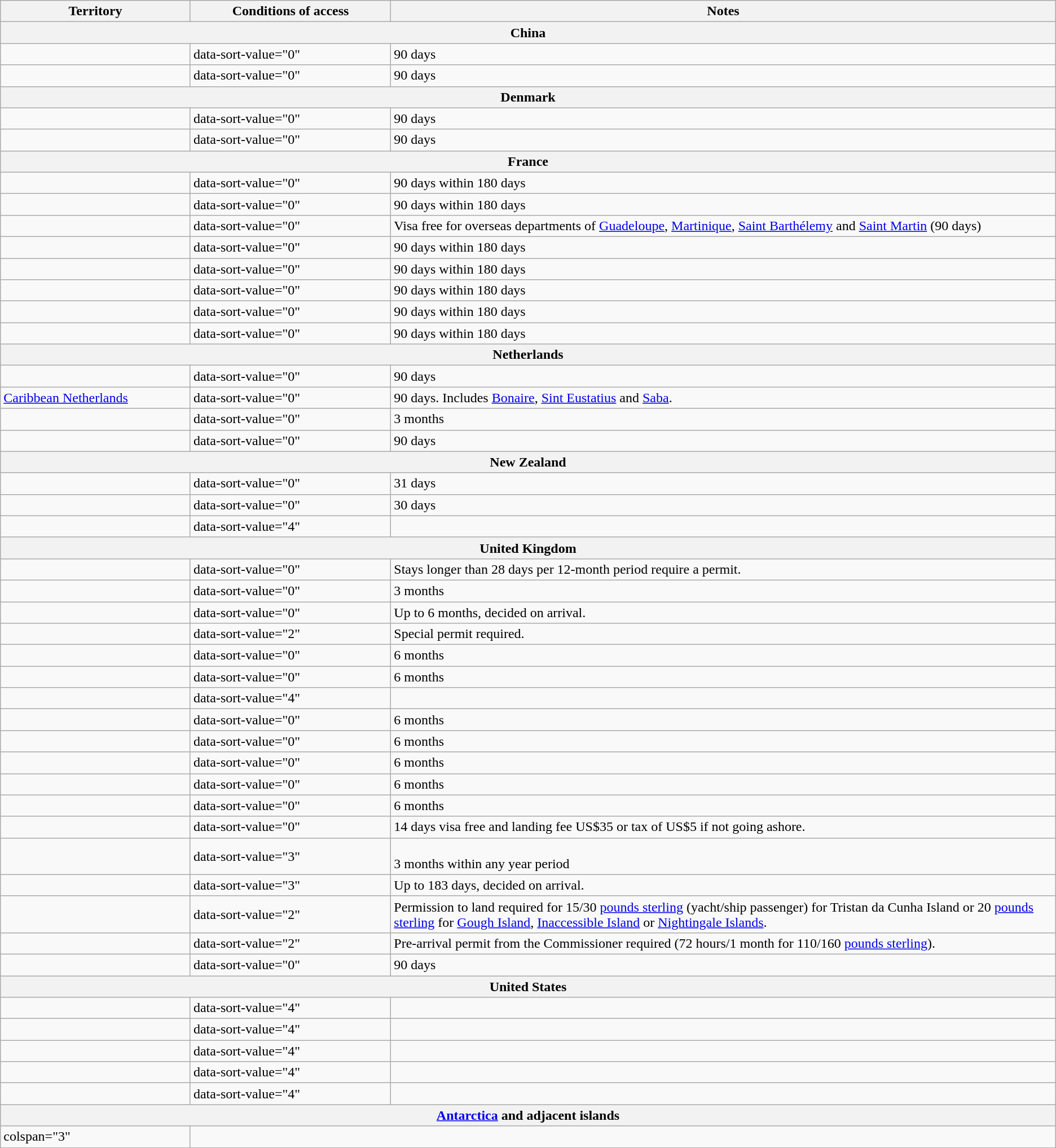<table class="wikitable" style="text-align: left; table-layout: fixed;">
<tr>
<th style="width:18%;">Territory</th>
<th style="width:19%;">Conditions of access</th>
<th>Notes</th>
</tr>
<tr>
<th colspan="3">China</th>
</tr>
<tr>
<td></td>
<td>data-sort-value="0" </td>
<td>90 days</td>
</tr>
<tr>
<td></td>
<td>data-sort-value="0" </td>
<td>90 days</td>
</tr>
<tr>
<th colspan="3">Denmark</th>
</tr>
<tr>
<td></td>
<td>data-sort-value="0" </td>
<td>90 days</td>
</tr>
<tr>
<td></td>
<td>data-sort-value="0" </td>
<td>90 days</td>
</tr>
<tr>
<th colspan="3">France</th>
</tr>
<tr>
<td></td>
<td>data-sort-value="0" </td>
<td>90 days within 180 days</td>
</tr>
<tr>
<td></td>
<td>data-sort-value="0" </td>
<td>90 days within 180 days</td>
</tr>
<tr>
<td></td>
<td>data-sort-value="0" </td>
<td>Visa free for overseas departments of <a href='#'>Guadeloupe</a>, <a href='#'>Martinique</a>, <a href='#'>Saint Barthélemy</a> and <a href='#'>Saint Martin</a> (90 days)</td>
</tr>
<tr>
<td></td>
<td>data-sort-value="0" </td>
<td>90 days within 180 days</td>
</tr>
<tr>
<td></td>
<td>data-sort-value="0" </td>
<td>90 days within 180 days</td>
</tr>
<tr>
<td></td>
<td>data-sort-value="0" </td>
<td>90 days within 180 days</td>
</tr>
<tr>
<td></td>
<td>data-sort-value="0" </td>
<td>90 days within 180 days</td>
</tr>
<tr>
<td></td>
<td>data-sort-value="0" </td>
<td>90 days within 180 days</td>
</tr>
<tr>
<th colspan="3">Netherlands</th>
</tr>
<tr>
<td></td>
<td>data-sort-value="0" </td>
<td>90 days</td>
</tr>
<tr>
<td> <a href='#'>Caribbean Netherlands</a></td>
<td>data-sort-value="0" </td>
<td>90 days. Includes <a href='#'>Bonaire</a>, <a href='#'>Sint Eustatius</a> and <a href='#'>Saba</a>.</td>
</tr>
<tr>
<td></td>
<td>data-sort-value="0" </td>
<td>3 months</td>
</tr>
<tr>
<td></td>
<td>data-sort-value="0" </td>
<td>90 days</td>
</tr>
<tr>
<th colspan="3">New Zealand</th>
</tr>
<tr>
<td></td>
<td>data-sort-value="0" </td>
<td>31 days</td>
</tr>
<tr>
<td></td>
<td>data-sort-value="0" </td>
<td>30 days</td>
</tr>
<tr>
<td></td>
<td>data-sort-value="4" </td>
<td></td>
</tr>
<tr>
<th colspan="3">United Kingdom</th>
</tr>
<tr>
<td></td>
<td>data-sort-value="0" </td>
<td>Stays longer than 28 days per 12-month period require a permit.</td>
</tr>
<tr>
<td></td>
<td>data-sort-value="0" </td>
<td>3 months</td>
</tr>
<tr>
<td></td>
<td>data-sort-value="0" </td>
<td>Up to 6 months, decided on arrival.</td>
</tr>
<tr>
<td></td>
<td>data-sort-value="2" </td>
<td>Special permit required.</td>
</tr>
<tr>
<td></td>
<td>data-sort-value="0" </td>
<td>6 months</td>
</tr>
<tr>
<td></td>
<td>data-sort-value="0" </td>
<td>6 months</td>
</tr>
<tr>
<td></td>
<td>data-sort-value="4" </td>
<td></td>
</tr>
<tr>
<td></td>
<td>data-sort-value="0" </td>
<td>6 months</td>
</tr>
<tr>
<td></td>
<td>data-sort-value="0" </td>
<td>6 months</td>
</tr>
<tr>
<td></td>
<td>data-sort-value="0" </td>
<td>6 months</td>
</tr>
<tr>
<td></td>
<td>data-sort-value="0" </td>
<td>6 months</td>
</tr>
<tr>
<td></td>
<td>data-sort-value="0" </td>
<td>6 months</td>
</tr>
<tr>
<td></td>
<td>data-sort-value="0" </td>
<td>14 days visa free and landing fee US$35 or tax of US$5 if not going ashore.</td>
</tr>
<tr>
<td></td>
<td>data-sort-value="3" </td>
<td><br>3 months within any year period</td>
</tr>
<tr>
<td></td>
<td>data-sort-value="3" </td>
<td>Up to 183 days, decided on arrival.</td>
</tr>
<tr>
<td></td>
<td>data-sort-value="2" </td>
<td>Permission to land required for 15/30 <a href='#'>pounds sterling</a> (yacht/ship passenger) for Tristan da Cunha Island or 20 <a href='#'>pounds sterling</a> for <a href='#'>Gough Island</a>, <a href='#'>Inaccessible Island</a> or <a href='#'>Nightingale Islands</a>.</td>
</tr>
<tr>
<td></td>
<td>data-sort-value="2" </td>
<td>Pre-arrival permit from the Commissioner required (72 hours/1 month for 110/160 <a href='#'>pounds sterling</a>).</td>
</tr>
<tr>
<td></td>
<td>data-sort-value="0" </td>
<td>90 days</td>
</tr>
<tr>
<th colspan="3">United States</th>
</tr>
<tr>
<td></td>
<td>data-sort-value="4" </td>
<td></td>
</tr>
<tr>
<td></td>
<td>data-sort-value="4" </td>
<td></td>
</tr>
<tr>
<td></td>
<td>data-sort-value="4" </td>
<td></td>
</tr>
<tr>
<td></td>
<td>data-sort-value="4" </td>
<td></td>
</tr>
<tr>
<td></td>
<td>data-sort-value="4" </td>
<td></td>
</tr>
<tr>
<th colspan="3"><a href='#'>Antarctica</a> and adjacent islands</th>
</tr>
<tr>
<td>colspan="3" </td>
</tr>
</table>
